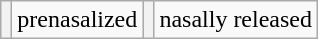<table class="wikitable">
<tr>
<th></th>
<td>prenasalized</td>
<th></th>
<td>nasally released</td>
</tr>
</table>
